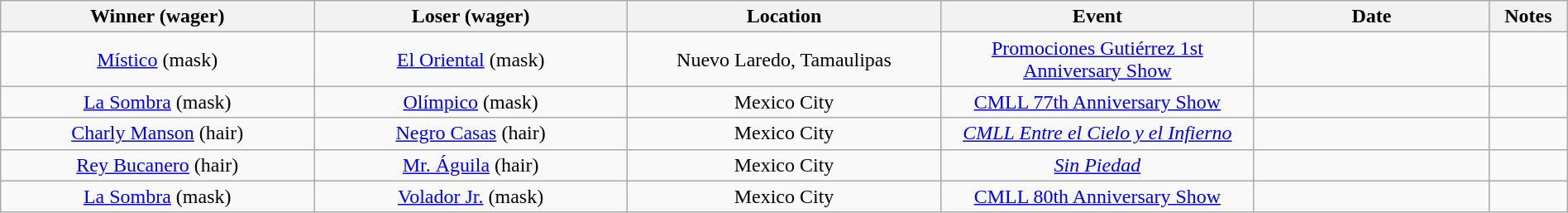<table class="wikitable sortable" width=100%  style="text-align: center">
<tr>
<th width=20% scope="col">Winner (wager)</th>
<th width=20% scope="col">Loser (wager)</th>
<th width=20% scope="col">Location</th>
<th width=20% scope="col">Event</th>
<th width=15% scope="col">Date</th>
<th class="unsortable" width=5% scope="col">Notes</th>
</tr>
<tr>
<td><a href='#'>Místico</a> (mask)</td>
<td><a href='#'>El Oriental</a> (mask)</td>
<td>Nuevo Laredo, Tamaulipas</td>
<td><a href='#'>Promociones Gutiérrez 1st Anniversary Show</a></td>
<td></td>
<td></td>
</tr>
<tr>
<td><a href='#'>La Sombra</a> (mask)</td>
<td><a href='#'>Olímpico</a> (mask)</td>
<td>Mexico City</td>
<td><a href='#'>CMLL 77th Anniversary Show</a></td>
<td></td>
<td></td>
</tr>
<tr>
<td><a href='#'>Charly Manson</a> (hair)</td>
<td><a href='#'>Negro Casas</a> (hair)</td>
<td>Mexico City</td>
<td><em><a href='#'>CMLL Entre el Cielo y el Infierno</a></em></td>
<td></td>
<td></td>
</tr>
<tr>
<td><a href='#'>Rey Bucanero</a> (hair)</td>
<td><a href='#'>Mr. Águila</a> (hair)</td>
<td>Mexico City</td>
<td><em><a href='#'>Sin Piedad</a></em></td>
<td></td>
<td></td>
</tr>
<tr>
<td><a href='#'>La Sombra</a> (mask)</td>
<td><a href='#'>Volador Jr.</a> (mask)</td>
<td>Mexico City</td>
<td><a href='#'>CMLL 80th Anniversary Show</a></td>
<td></td>
<td></td>
</tr>
</table>
